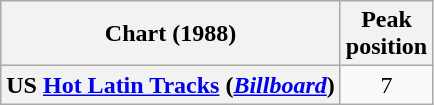<table class="wikitable sortable plainrowheaders" style="text-align:center">
<tr>
<th scope="col">Chart (1988)</th>
<th scope="col">Peak<br>position</th>
</tr>
<tr>
<th scope="row">US <a href='#'>Hot Latin Tracks</a> (<em><a href='#'>Billboard</a></em>)</th>
<td>7</td>
</tr>
</table>
